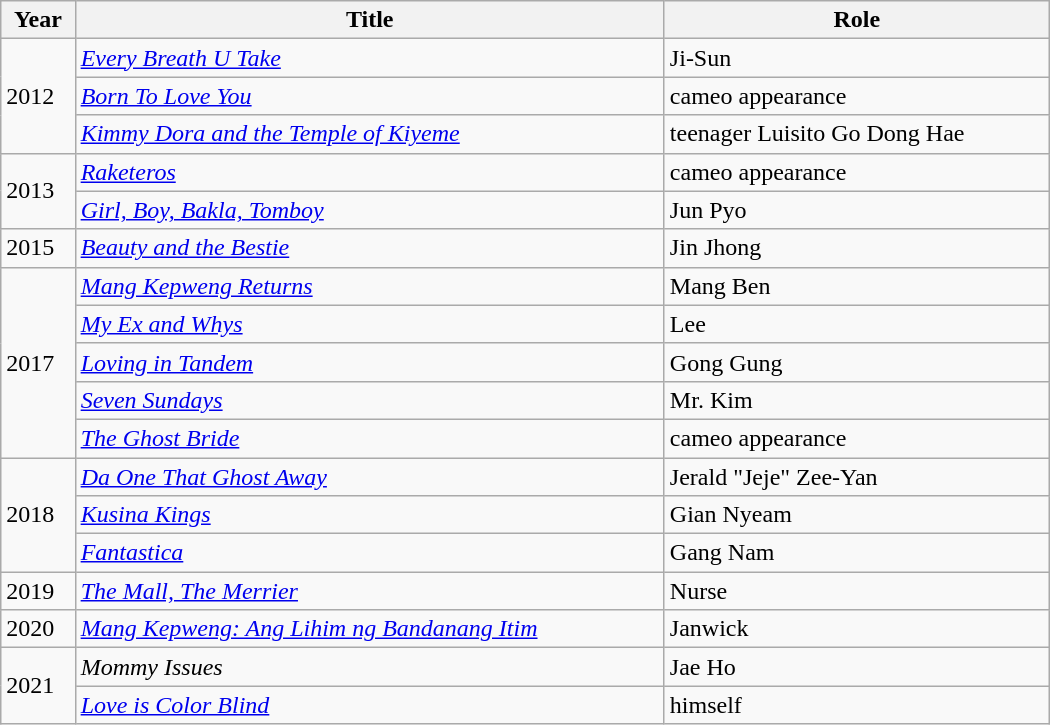<table class="wikitable" style="width:700px">
<tr>
<th>Year</th>
<th>Title</th>
<th>Role</th>
</tr>
<tr>
<td rowspan=3>2012</td>
<td><em><a href='#'>Every Breath U Take</a></em></td>
<td>Ji-Sun</td>
</tr>
<tr>
<td><em><a href='#'>Born To Love You</a></em></td>
<td>cameo appearance</td>
</tr>
<tr>
<td><em><a href='#'>Kimmy Dora and the Temple of Kiyeme</a></em></td>
<td>teenager Luisito Go Dong Hae</td>
</tr>
<tr>
<td rowspan=2>2013</td>
<td><em><a href='#'>Raketeros</a></em></td>
<td>cameo appearance</td>
</tr>
<tr>
<td><em><a href='#'>Girl, Boy, Bakla, Tomboy</a></em></td>
<td>Jun Pyo</td>
</tr>
<tr>
<td>2015</td>
<td><em><a href='#'>Beauty and the Bestie</a></em></td>
<td>Jin Jhong</td>
</tr>
<tr>
<td rowspan=5>2017</td>
<td><em><a href='#'>Mang Kepweng Returns</a></em></td>
<td>Mang Ben</td>
</tr>
<tr>
<td><em><a href='#'>My Ex and Whys</a></em></td>
<td>Lee</td>
</tr>
<tr>
<td><em><a href='#'>Loving in Tandem</a></em></td>
<td>Gong Gung</td>
</tr>
<tr>
<td><em><a href='#'>Seven Sundays</a></em></td>
<td>Mr. Kim</td>
</tr>
<tr>
<td><em><a href='#'>The Ghost Bride</a></em></td>
<td>cameo appearance</td>
</tr>
<tr>
<td rowspan="3">2018</td>
<td><em><a href='#'>Da One That Ghost Away</a></em></td>
<td>Jerald "Jeje" Zee-Yan</td>
</tr>
<tr>
<td><em><a href='#'>Kusina Kings</a></em></td>
<td>Gian Nyeam</td>
</tr>
<tr>
<td><em><a href='#'>Fantastica</a></em></td>
<td>Gang Nam</td>
</tr>
<tr>
<td>2019</td>
<td><em><a href='#'>The Mall, The Merrier</a></em></td>
<td>Nurse</td>
</tr>
<tr>
<td>2020</td>
<td><em><a href='#'>Mang Kepweng: Ang Lihim ng Bandanang Itim</a></em></td>
<td>Janwick</td>
</tr>
<tr>
<td rowspan="2">2021</td>
<td><em>Mommy Issues</em></td>
<td>Jae Ho</td>
</tr>
<tr>
<td><em><a href='#'>Love is Color Blind</a></em></td>
<td>himself</td>
</tr>
</table>
